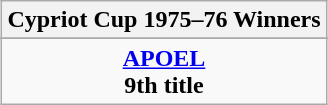<table class="wikitable" style="text-align:center;margin: 0 auto;">
<tr>
<th>Cypriot Cup 1975–76 Winners</th>
</tr>
<tr>
</tr>
<tr>
<td><strong><a href='#'>APOEL</a></strong><br><strong>9th title</strong></td>
</tr>
</table>
